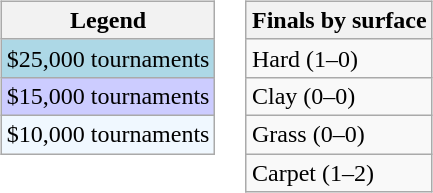<table>
<tr valign=top>
<td><br><table class=wikitable>
<tr>
<th>Legend</th>
</tr>
<tr style="background:lightblue;">
<td>$25,000 tournaments</td>
</tr>
<tr style="background:#ccccff;">
<td>$15,000 tournaments</td>
</tr>
<tr style="background:#f0f8ff;">
<td>$10,000 tournaments</td>
</tr>
</table>
</td>
<td><br><table class=wikitable>
<tr>
<th>Finals by surface</th>
</tr>
<tr>
<td>Hard (1–0)</td>
</tr>
<tr>
<td>Clay (0–0)</td>
</tr>
<tr>
<td>Grass (0–0)</td>
</tr>
<tr>
<td>Carpet (1–2)</td>
</tr>
</table>
</td>
</tr>
</table>
